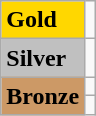<table class="wikitable">
<tr>
<td bgcolor="gold"><strong>Gold</strong></td>
<td></td>
</tr>
<tr>
<td bgcolor="silver"><strong>Silver</strong></td>
<td></td>
</tr>
<tr>
<td rowspan="2" bgcolor="#cc9966"><strong>Bronze</strong></td>
<td></td>
</tr>
<tr>
<td></td>
</tr>
</table>
